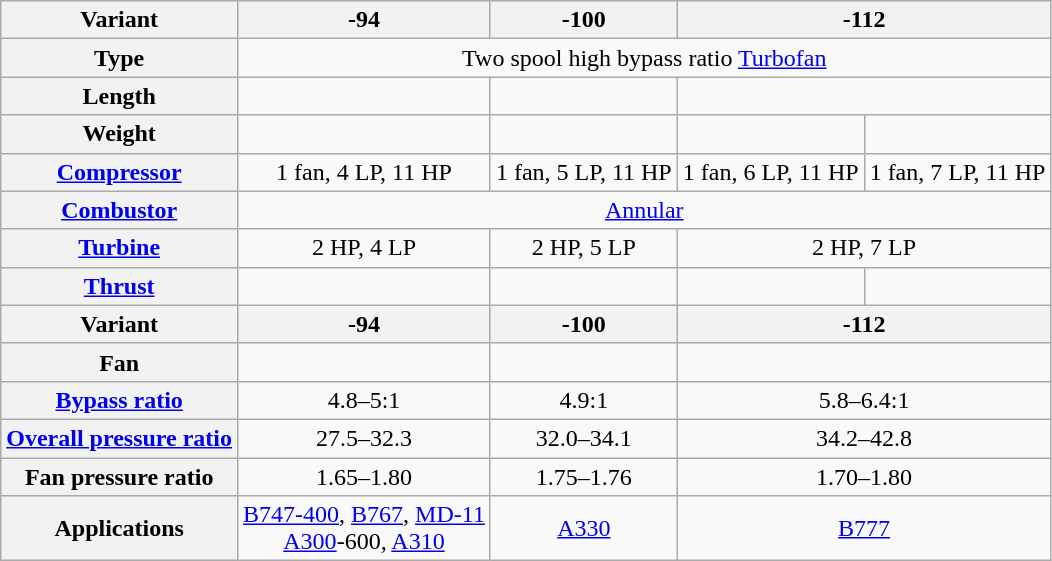<table class="wikitable" style="text-align:center">
<tr>
<th>Variant</th>
<th>-94</th>
<th>-100</th>
<th colspan=2>-112</th>
</tr>
<tr>
<th>Type</th>
<td colspan=4>Two spool high bypass ratio <a href='#'>Turbofan</a></td>
</tr>
<tr>
<th>Length</th>
<td></td>
<td></td>
<td colspan=2></td>
</tr>
<tr>
<th>Weight</th>
<td></td>
<td></td>
<td></td>
<td></td>
</tr>
<tr>
<th><a href='#'>Compressor</a></th>
<td>1 fan, 4 LP, 11 HP</td>
<td>1 fan, 5 LP, 11 HP</td>
<td>1 fan, 6 LP, 11 HP</td>
<td>1 fan, 7 LP, 11 HP</td>
</tr>
<tr>
<th><a href='#'>Combustor</a></th>
<td colspan=4><a href='#'>Annular</a></td>
</tr>
<tr>
<th><a href='#'>Turbine</a></th>
<td>2 HP, 4 LP</td>
<td>2 HP, 5 LP</td>
<td colspan=2>2 HP, 7 LP</td>
</tr>
<tr>
<th><a href='#'>Thrust</a></th>
<td></td>
<td></td>
<td></td>
<td></td>
</tr>
<tr>
<th>Variant</th>
<th>-94</th>
<th>-100</th>
<th colspan=2>-112</th>
</tr>
<tr>
<th>Fan</th>
<td></td>
<td></td>
<td colspan=2></td>
</tr>
<tr>
<th><a href='#'>Bypass ratio</a></th>
<td>4.8–5:1</td>
<td>4.9:1</td>
<td colspan=2>5.8–6.4:1</td>
</tr>
<tr>
<th><a href='#'>Overall pressure ratio</a></th>
<td>27.5–32.3</td>
<td>32.0–34.1</td>
<td colspan=2>34.2–42.8</td>
</tr>
<tr>
<th>Fan pressure ratio</th>
<td>1.65–1.80</td>
<td>1.75–1.76</td>
<td colspan=2>1.70–1.80</td>
</tr>
<tr>
<th>Applications</th>
<td><a href='#'>B747-400</a>, <a href='#'>B767</a>, <a href='#'>MD-11</a><br><a href='#'>A300</a>-600, <a href='#'>A310</a></td>
<td><a href='#'>A330</a></td>
<td colspan=2><a href='#'>B777</a></td>
</tr>
</table>
